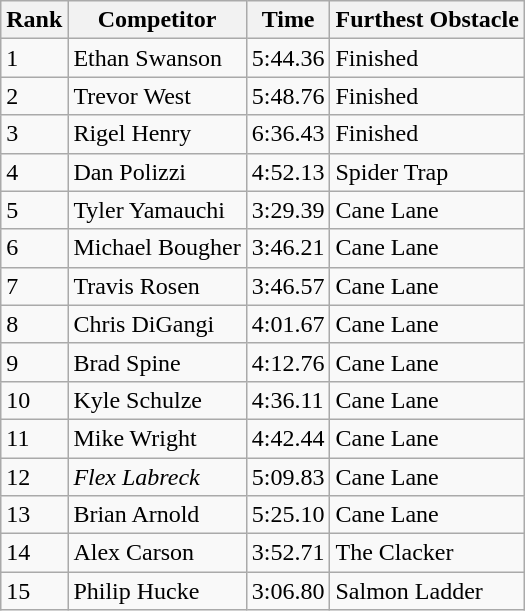<table class="wikitable sortable mw-collapsible">
<tr>
<th>Rank</th>
<th>Competitor</th>
<th>Time</th>
<th>Furthest Obstacle</th>
</tr>
<tr>
<td>1</td>
<td>Ethan Swanson</td>
<td>5:44.36</td>
<td>Finished</td>
</tr>
<tr>
<td>2</td>
<td>Trevor West</td>
<td>5:48.76</td>
<td>Finished</td>
</tr>
<tr>
<td>3</td>
<td>Rigel Henry</td>
<td>6:36.43</td>
<td>Finished</td>
</tr>
<tr>
<td>4</td>
<td>Dan Polizzi</td>
<td>4:52.13</td>
<td>Spider Trap</td>
</tr>
<tr>
<td>5</td>
<td>Tyler Yamauchi</td>
<td>3:29.39</td>
<td>Cane Lane</td>
</tr>
<tr>
<td>6</td>
<td>Michael Bougher</td>
<td>3:46.21</td>
<td>Cane Lane</td>
</tr>
<tr>
<td>7</td>
<td>Travis Rosen</td>
<td>3:46.57</td>
<td>Cane Lane</td>
</tr>
<tr>
<td>8</td>
<td>Chris DiGangi</td>
<td>4:01.67</td>
<td>Cane Lane</td>
</tr>
<tr>
<td>9</td>
<td>Brad Spine</td>
<td>4:12.76</td>
<td>Cane Lane</td>
</tr>
<tr>
<td>10</td>
<td>Kyle Schulze</td>
<td>4:36.11</td>
<td>Cane Lane</td>
</tr>
<tr>
<td>11</td>
<td>Mike Wright</td>
<td>4:42.44</td>
<td>Cane Lane</td>
</tr>
<tr>
<td>12</td>
<td><em>Flex Labreck</em></td>
<td>5:09.83</td>
<td>Cane Lane</td>
</tr>
<tr>
<td>13</td>
<td>Brian Arnold</td>
<td>5:25.10</td>
<td>Cane Lane</td>
</tr>
<tr>
<td>14</td>
<td>Alex Carson</td>
<td>3:52.71</td>
<td>The Clacker</td>
</tr>
<tr>
<td>15</td>
<td>Philip Hucke</td>
<td>3:06.80</td>
<td>Salmon Ladder</td>
</tr>
</table>
